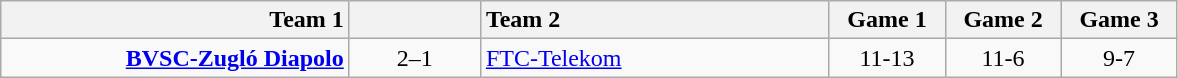<table class=wikitable style="text-align:center">
<tr>
<th style="width:225px; text-align:right;">Team 1</th>
<th style="width:80px;"></th>
<th style="width:225px; text-align:left;">Team 2</th>
<th style="width:70px;">Game 1</th>
<th style="width:70px;">Game 2</th>
<th style="width:70px;">Game 3</th>
</tr>
<tr>
<td align=right><strong><a href='#'>BVSC-Zugló Diapolo</a></strong> </td>
<td>2–1</td>
<td align=left> <a href='#'>FTC-Telekom</a></td>
<td>11-13</td>
<td>11-6</td>
<td>9-7</td>
</tr>
</table>
